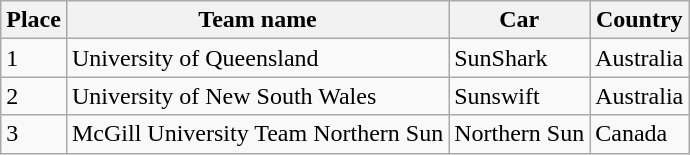<table class="wikitable">
<tr>
<th>Place</th>
<th>Team name</th>
<th>Car</th>
<th>Country</th>
</tr>
<tr>
<td>1</td>
<td>University of Queensland</td>
<td>SunShark</td>
<td>Australia</td>
</tr>
<tr>
<td>2</td>
<td>University of New South Wales</td>
<td>Sunswift</td>
<td>Australia</td>
</tr>
<tr>
<td>3</td>
<td>McGill University Team Northern Sun</td>
<td>Northern Sun</td>
<td>Canada</td>
</tr>
</table>
